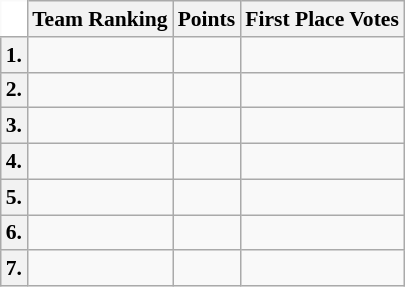<table class="wikitable" style="white-space:nowrap; font-size:90%;">
<tr>
<td ! colspan=1 style="background:white; border-top-style:hidden; border-left-style:hidden;"></td>
<th>Team Ranking</th>
<th>Points</th>
<th>First Place Votes</th>
</tr>
<tr>
<th>1.</th>
<td></td>
<td></td>
<td></td>
</tr>
<tr>
<th>2.</th>
<td></td>
<td></td>
<td></td>
</tr>
<tr>
<th>3.</th>
<td></td>
<td></td>
<td></td>
</tr>
<tr>
<th>4.</th>
<td></td>
<td></td>
<td></td>
</tr>
<tr>
<th>5.</th>
<td></td>
<td></td>
<td></td>
</tr>
<tr>
<th>6.</th>
<td></td>
<td></td>
<td></td>
</tr>
<tr>
<th>7.</th>
<td></td>
<td></td>
<td></td>
</tr>
</table>
